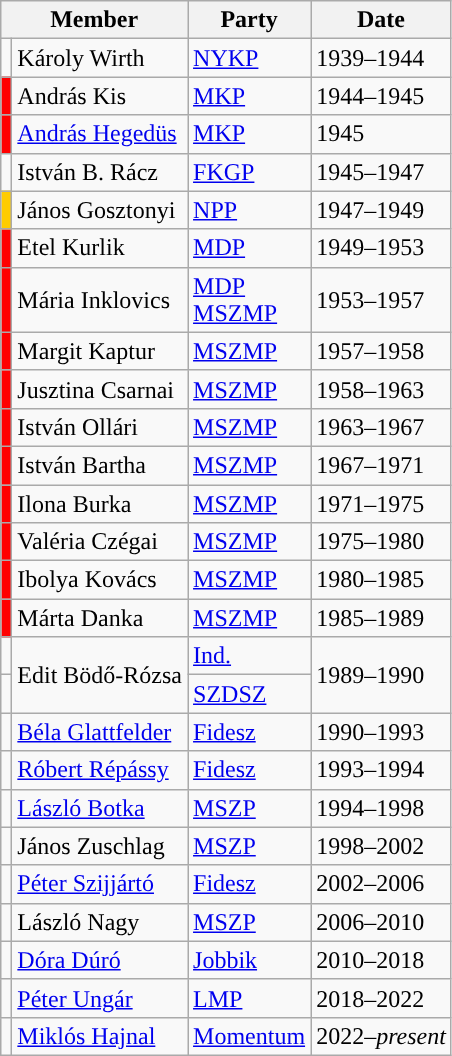<table class=wikitable>
<tr>
<th colspan=2>Member</th>
<th>Party</th>
<th>Date</th>
</tr>
<tr>
<td style="color:inherit;background-color:"></td>
<td>Károly Wirth</td>
<td><a href='#'>NYKP</a></td>
<td>1939–1944</td>
</tr>
<tr>
<td style="color:inherit;background:Red;"></td>
<td>András Kis</td>
<td><a href='#'>MKP</a></td>
<td>1944–1945</td>
</tr>
<tr>
<td style="color:inherit;background:Red;"></td>
<td><a href='#'>András Hegedüs</a></td>
<td><a href='#'>MKP</a></td>
<td>1945</td>
</tr>
<tr>
<td style="color:inherit;background-color:"></td>
<td>István B. Rácz</td>
<td><a href='#'>FKGP</a></td>
<td>1945–1947</td>
</tr>
<tr>
<td style="background:#fc0;"></td>
<td>János Gosztonyi</td>
<td><a href='#'>NPP</a></td>
<td>1947–1949</td>
</tr>
<tr>
<td style="color:inherit;background:Red;"></td>
<td>Etel Kurlik</td>
<td><a href='#'>MDP</a></td>
<td>1949–1953</td>
</tr>
<tr>
<td style="color:inherit;background:Red;"></td>
<td>Mária Inklovics</td>
<td><a href='#'>MDP</a><br><a href='#'>MSZMP</a></td>
<td>1953–1957</td>
</tr>
<tr>
<td style="color:inherit;background:Red;"></td>
<td>Margit Kaptur</td>
<td><a href='#'>MSZMP</a></td>
<td>1957–1958</td>
</tr>
<tr>
<td style="color:inherit;background:Red;"></td>
<td>Jusztina Csarnai</td>
<td><a href='#'>MSZMP</a></td>
<td>1958–1963</td>
</tr>
<tr>
<td style="color:inherit;background:Red;"></td>
<td>István Ollári</td>
<td><a href='#'>MSZMP</a></td>
<td>1963–1967</td>
</tr>
<tr>
<td style="color:inherit;background:Red;"></td>
<td>István Bartha</td>
<td><a href='#'>MSZMP</a></td>
<td>1967–1971</td>
</tr>
<tr>
<td style="color:inherit;background:Red;"></td>
<td>Ilona Burka</td>
<td><a href='#'>MSZMP</a></td>
<td>1971–1975</td>
</tr>
<tr>
<td style="color:inherit;background:Red;"></td>
<td>Valéria Czégai</td>
<td><a href='#'>MSZMP</a></td>
<td>1975–1980</td>
</tr>
<tr>
<td style="color:inherit;background:Red;"></td>
<td>Ibolya Kovács</td>
<td><a href='#'>MSZMP</a></td>
<td>1980–1985</td>
</tr>
<tr>
<td style="color:inherit;background:Red;"></td>
<td>Márta Danka</td>
<td><a href='#'>MSZMP</a></td>
<td>1985–1989</td>
</tr>
<tr>
<td style="color:inherit;background-color:"></td>
<td rowspan=2>Edit Bödő-Rózsa</td>
<td><a href='#'>Ind.</a></td>
<td rowspan=2>1989–1990</td>
</tr>
<tr>
<td style="color:inherit;background-color:"></td>
<td><a href='#'>SZDSZ</a></td>
</tr>
<tr>
<td style="color:inherit;background-color:"></td>
<td><a href='#'>Béla Glattfelder</a></td>
<td><a href='#'>Fidesz</a></td>
<td>1990–1993</td>
</tr>
<tr>
<td style="color:inherit;background-color:"></td>
<td><a href='#'>Róbert Répássy</a></td>
<td><a href='#'>Fidesz</a></td>
<td>1993–1994</td>
</tr>
<tr>
<td style="color:inherit;background-color:"></td>
<td><a href='#'>László Botka</a></td>
<td><a href='#'>MSZP</a></td>
<td>1994–1998</td>
</tr>
<tr>
<td style="color:inherit;background-color:"></td>
<td>János Zuschlag</td>
<td><a href='#'>MSZP</a></td>
<td>1998–2002</td>
</tr>
<tr>
<td style="color:inherit;background-color:"></td>
<td><a href='#'>Péter Szijjártó</a></td>
<td><a href='#'>Fidesz</a></td>
<td>2002–2006</td>
</tr>
<tr>
<td style="color:inherit;background-color:"></td>
<td>László Nagy</td>
<td><a href='#'>MSZP</a></td>
<td>2006–2010</td>
</tr>
<tr>
<td style="color:inherit;background-color:"></td>
<td><a href='#'>Dóra Dúró</a></td>
<td><a href='#'>Jobbik</a></td>
<td>2010–2018</td>
</tr>
<tr>
<td style="color:inherit;background-color:"></td>
<td><a href='#'>Péter Ungár</a></td>
<td><a href='#'>LMP</a></td>
<td>2018–2022</td>
</tr>
<tr>
<td style="color:inherit;background-color:"></td>
<td><a href='#'>Miklós Hajnal</a></td>
<td><a href='#'>Momentum</a></td>
<td>2022–<em>present</em></td>
</tr>
</table>
